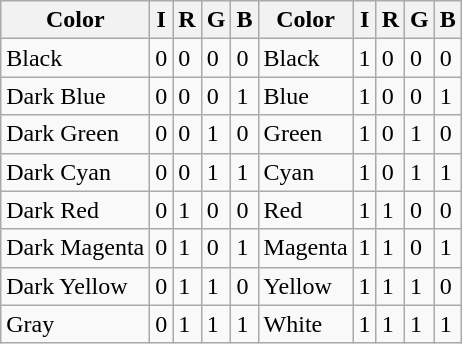<table class="wikitable sortable">
<tr>
<th>Color</th>
<th>I</th>
<th>R</th>
<th>G</th>
<th>B</th>
<th>Color</th>
<th>I</th>
<th>R</th>
<th>G</th>
<th>B</th>
</tr>
<tr>
<td>Black</td>
<td>0</td>
<td>0</td>
<td>0</td>
<td>0</td>
<td>Black</td>
<td>1</td>
<td>0</td>
<td>0</td>
<td>0</td>
</tr>
<tr>
<td>Dark Blue</td>
<td>0</td>
<td>0</td>
<td>0</td>
<td>1</td>
<td>Blue</td>
<td>1</td>
<td>0</td>
<td>0</td>
<td>1</td>
</tr>
<tr>
<td>Dark Green</td>
<td>0</td>
<td>0</td>
<td>1</td>
<td>0</td>
<td>Green</td>
<td>1</td>
<td>0</td>
<td>1</td>
<td>0</td>
</tr>
<tr>
<td>Dark Cyan</td>
<td>0</td>
<td>0</td>
<td>1</td>
<td>1</td>
<td>Cyan</td>
<td>1</td>
<td>0</td>
<td>1</td>
<td>1</td>
</tr>
<tr>
<td>Dark Red</td>
<td>0</td>
<td>1</td>
<td>0</td>
<td>0</td>
<td>Red</td>
<td>1</td>
<td>1</td>
<td>0</td>
<td>0</td>
</tr>
<tr>
<td>Dark Magenta</td>
<td>0</td>
<td>1</td>
<td>0</td>
<td>1</td>
<td>Magenta</td>
<td>1</td>
<td>1</td>
<td>0</td>
<td>1</td>
</tr>
<tr>
<td>Dark Yellow</td>
<td>0</td>
<td>1</td>
<td>1</td>
<td>0</td>
<td>Yellow</td>
<td>1</td>
<td>1</td>
<td>1</td>
<td>0</td>
</tr>
<tr>
<td>Gray</td>
<td>0</td>
<td>1</td>
<td>1</td>
<td>1</td>
<td>White</td>
<td>1</td>
<td>1</td>
<td>1</td>
<td>1</td>
</tr>
</table>
